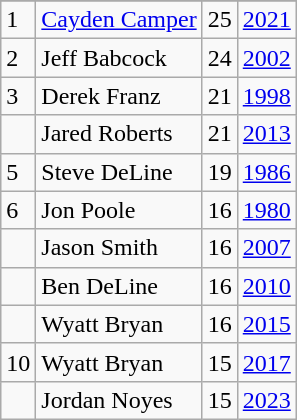<table class="wikitable">
<tr>
</tr>
<tr>
<td>1</td>
<td><a href='#'>Cayden Camper</a></td>
<td>25</td>
<td><a href='#'>2021</a></td>
</tr>
<tr>
<td>2</td>
<td>Jeff Babcock</td>
<td>24</td>
<td><a href='#'>2002</a></td>
</tr>
<tr>
<td>3</td>
<td>Derek Franz</td>
<td>21</td>
<td><a href='#'>1998</a></td>
</tr>
<tr>
<td></td>
<td>Jared Roberts</td>
<td>21</td>
<td><a href='#'>2013</a></td>
</tr>
<tr>
<td>5</td>
<td>Steve DeLine</td>
<td>19</td>
<td><a href='#'>1986</a></td>
</tr>
<tr>
<td>6</td>
<td>Jon Poole</td>
<td>16</td>
<td><a href='#'>1980</a></td>
</tr>
<tr>
<td></td>
<td>Jason Smith</td>
<td>16</td>
<td><a href='#'>2007</a></td>
</tr>
<tr>
<td></td>
<td>Ben DeLine</td>
<td>16</td>
<td><a href='#'>2010</a></td>
</tr>
<tr>
<td></td>
<td>Wyatt Bryan</td>
<td>16</td>
<td><a href='#'>2015</a></td>
</tr>
<tr>
<td>10</td>
<td>Wyatt Bryan</td>
<td>15</td>
<td><a href='#'>2017</a></td>
</tr>
<tr>
<td></td>
<td>Jordan Noyes</td>
<td>15</td>
<td><a href='#'>2023</a></td>
</tr>
</table>
